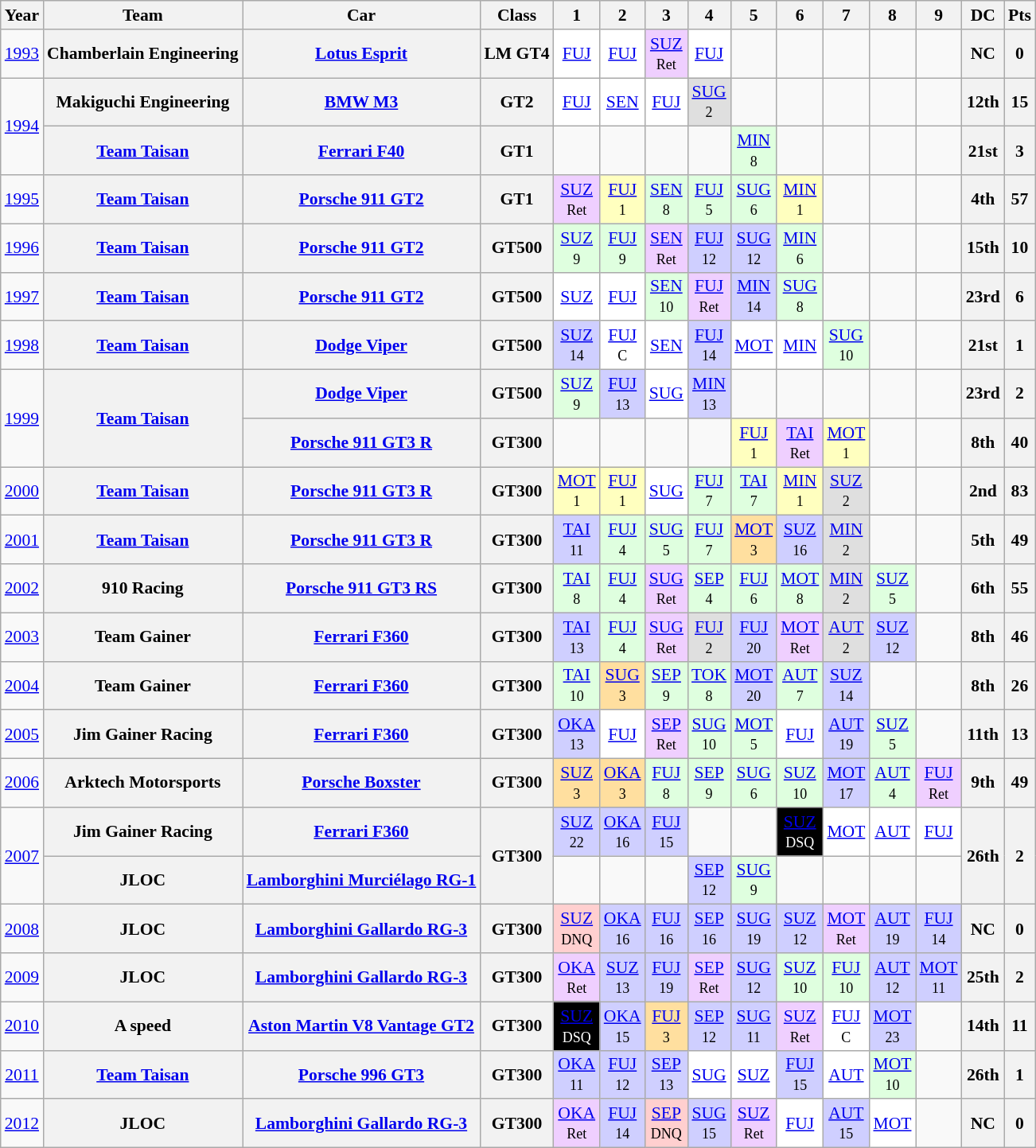<table class="wikitable" style="text-align:center; font-size:90%">
<tr>
<th>Year</th>
<th>Team</th>
<th>Car</th>
<th>Class</th>
<th>1</th>
<th>2</th>
<th>3</th>
<th>4</th>
<th>5</th>
<th>6</th>
<th>7</th>
<th>8</th>
<th>9</th>
<th>DC</th>
<th>Pts</th>
</tr>
<tr>
<td><a href='#'>1993</a></td>
<th>Chamberlain Engineering</th>
<th><a href='#'>Lotus Esprit</a></th>
<th>LM GT4</th>
<td style="background:#FFFFFF;"><a href='#'>FUJ</a><br><small></small></td>
<td style="background:#FFFFFF;"><a href='#'>FUJ</a><br><small></small></td>
<td style="background:#EFCFFF;"><a href='#'>SUZ</a><br><small>Ret</small></td>
<td style="background:#FFFFFF;"><a href='#'>FUJ</a><br><small></small></td>
<td></td>
<td></td>
<td></td>
<td></td>
<td></td>
<th>NC</th>
<th>0</th>
</tr>
<tr>
<td rowspan=2><a href='#'>1994</a></td>
<th>Makiguchi Engineering</th>
<th><a href='#'>BMW M3</a></th>
<th>GT2</th>
<td style="background:#FFFFFF;"><a href='#'>FUJ</a><br><small></small></td>
<td style="background:#FFFFFF;"><a href='#'>SEN</a><br><small></small></td>
<td style="background:#FFFFFF;"><a href='#'>FUJ</a><br><small></small></td>
<td style="background:#DFDFDF;"><a href='#'>SUG</a><br><small>2</small></td>
<td></td>
<td></td>
<td></td>
<td></td>
<td></td>
<th>12th</th>
<th>15</th>
</tr>
<tr>
<th><a href='#'>Team Taisan</a></th>
<th><a href='#'>Ferrari F40</a></th>
<th>GT1</th>
<td></td>
<td></td>
<td></td>
<td></td>
<td style="background:#DFFFDF;"><a href='#'>MIN</a><br><small>8</small></td>
<td></td>
<td></td>
<td></td>
<td></td>
<th>21st</th>
<th>3</th>
</tr>
<tr>
<td><a href='#'>1995</a></td>
<th><a href='#'>Team Taisan</a></th>
<th><a href='#'>Porsche 911 GT2</a></th>
<th>GT1</th>
<td style="background:#EFCFFF;"><a href='#'>SUZ</a><br><small>Ret</small></td>
<td style="background:#FFFFBF;"><a href='#'>FUJ</a><br><small>1</small></td>
<td style="background:#DFFFDF;"><a href='#'>SEN</a><br><small>8</small></td>
<td style="background:#DFFFDF;"><a href='#'>FUJ</a><br><small>5</small></td>
<td style="background:#DFFFDF;"><a href='#'>SUG</a><br><small>6</small></td>
<td style="background:#FFFFBF;"><a href='#'>MIN</a><br><small>1</small></td>
<td></td>
<td></td>
<td></td>
<th>4th</th>
<th>57</th>
</tr>
<tr>
<td><a href='#'>1996</a></td>
<th><a href='#'>Team Taisan</a></th>
<th><a href='#'>Porsche 911 GT2</a></th>
<th>GT500</th>
<td style="background:#DFFFDF;"><a href='#'>SUZ</a><br><small>9</small></td>
<td style="background:#DFFFDF;"><a href='#'>FUJ</a><br><small>9</small></td>
<td style="background:#EFCFFF;"><a href='#'>SEN</a><br><small>Ret</small></td>
<td style="background:#CFCFFF;"><a href='#'>FUJ</a><br><small>12</small></td>
<td style="background:#CFCFFF;"><a href='#'>SUG</a><br><small>12</small></td>
<td style="background:#DFFFDF;"><a href='#'>MIN</a><br><small>6</small></td>
<td></td>
<td></td>
<td></td>
<th>15th</th>
<th>10</th>
</tr>
<tr>
<td><a href='#'>1997</a></td>
<th><a href='#'>Team Taisan</a></th>
<th><a href='#'>Porsche 911 GT2</a></th>
<th>GT500</th>
<td style="background:#FFFFFF;"><a href='#'>SUZ</a><br><small></small></td>
<td style="background:#FFFFFF;"><a href='#'>FUJ</a><br><small></small></td>
<td style="background:#DFFFDF;"><a href='#'>SEN</a><br><small>10</small></td>
<td style="background:#EFCFFF;"><a href='#'>FUJ</a><br><small>Ret</small></td>
<td style="background:#CFCFFF;"><a href='#'>MIN</a><br><small>14</small></td>
<td style="background:#DFFFDF;"><a href='#'>SUG</a><br><small>8</small></td>
<td></td>
<td></td>
<td></td>
<th>23rd</th>
<th>6</th>
</tr>
<tr>
<td><a href='#'>1998</a></td>
<th><a href='#'>Team Taisan</a></th>
<th><a href='#'>Dodge Viper</a></th>
<th>GT500</th>
<td style="background:#CFCFFF;"><a href='#'>SUZ</a><br><small>14</small></td>
<td style="background:#FFFFFF;"><a href='#'>FUJ</a><br><small>C</small></td>
<td style="background:#FFFFFF;"><a href='#'>SEN</a><br><small></small></td>
<td style="background:#CFCFFF;"><a href='#'>FUJ</a><br><small>14</small></td>
<td style="background:#FFFFFF;"><a href='#'>MOT</a><br><small></small></td>
<td style="background:#FFFFFF;"><a href='#'>MIN</a><br><small></small></td>
<td style="background:#DFFFDF;"><a href='#'>SUG</a><br><small>10</small></td>
<td></td>
<td></td>
<th>21st</th>
<th>1</th>
</tr>
<tr>
<td rowspan=2><a href='#'>1999</a></td>
<th rowspan=2><a href='#'>Team Taisan</a></th>
<th><a href='#'>Dodge Viper</a></th>
<th>GT500</th>
<td style="background:#DFFFDF;"><a href='#'>SUZ</a><br><small>9</small></td>
<td style="background:#CFCFFF;"><a href='#'>FUJ</a><br><small>13</small></td>
<td style="background:#FFFFFF;"><a href='#'>SUG</a><br><small></small></td>
<td style="background:#CFCFFF;"><a href='#'>MIN</a><br><small>13</small></td>
<td></td>
<td></td>
<td></td>
<td></td>
<td></td>
<th>23rd</th>
<th>2</th>
</tr>
<tr>
<th><a href='#'>Porsche 911 GT3 R</a></th>
<th>GT300</th>
<td></td>
<td></td>
<td></td>
<td></td>
<td style="background:#FFFFBF;"><a href='#'>FUJ</a><br><small>1</small></td>
<td style="background:#EFCFFF;"><a href='#'>TAI</a><br><small>Ret</small></td>
<td style="background:#FFFFBF;"><a href='#'>MOT</a><br><small>1</small></td>
<td></td>
<td></td>
<th>8th</th>
<th>40</th>
</tr>
<tr>
<td><a href='#'>2000</a></td>
<th><a href='#'>Team Taisan</a></th>
<th><a href='#'>Porsche 911 GT3 R</a></th>
<th>GT300</th>
<td style="background:#FFFFBF;"><a href='#'>MOT</a><br><small>1</small></td>
<td style="background:#FFFFBF;"><a href='#'>FUJ</a><br><small>1</small></td>
<td style="background:#FFFFFF;"><a href='#'>SUG</a><br><small></small></td>
<td style="background:#DFFFDF;"><a href='#'>FUJ</a><br><small>7</small></td>
<td style="background:#DFFFDF;"><a href='#'>TAI</a><br><small>7</small></td>
<td style="background:#FFFFBF;"><a href='#'>MIN</a><br><small>1</small></td>
<td style="background:#DFDFDF;"><a href='#'>SUZ</a><br><small>2</small></td>
<td></td>
<td></td>
<th>2nd</th>
<th>83</th>
</tr>
<tr>
<td><a href='#'>2001</a></td>
<th><a href='#'>Team Taisan</a></th>
<th><a href='#'>Porsche 911 GT3 R</a></th>
<th>GT300</th>
<td style="background:#CFCFFF;"><a href='#'>TAI</a><br><small>11</small></td>
<td style="background:#DFFFDF;"><a href='#'>FUJ</a><br><small>4</small></td>
<td style="background:#DFFFDF;"><a href='#'>SUG</a><br><small>5</small></td>
<td style="background:#DFFFDF;"><a href='#'>FUJ</a><br><small>7</small></td>
<td style="background:#FFDF9F;"><a href='#'>MOT</a><br><small>3</small></td>
<td style="background:#CFCFFF;"><a href='#'>SUZ</a><br><small>16</small></td>
<td style="background:#DFDFDF;"><a href='#'>MIN</a><br><small>2</small></td>
<td></td>
<td></td>
<th>5th</th>
<th>49</th>
</tr>
<tr>
<td><a href='#'>2002</a></td>
<th>910 Racing</th>
<th><a href='#'>Porsche 911 GT3 RS</a></th>
<th>GT300</th>
<td style="background:#DFFFDF;"><a href='#'>TAI</a><br><small>8</small></td>
<td style="background:#DFFFDF;"><a href='#'>FUJ</a><br><small>4</small></td>
<td style="background:#EFCFFF;"><a href='#'>SUG</a><br><small>Ret</small></td>
<td style="background:#DFFFDF;"><a href='#'>SEP</a><br><small>4</small></td>
<td style="background:#DFFFDF;"><a href='#'>FUJ</a><br><small>6</small></td>
<td style="background:#DFFFDF;"><a href='#'>MOT</a><br><small>8</small></td>
<td style="background:#DFDFDF;"><a href='#'>MIN</a><br><small>2</small></td>
<td style="background:#DFFFDF;"><a href='#'>SUZ</a><br><small>5</small></td>
<td></td>
<th>6th</th>
<th>55</th>
</tr>
<tr>
<td><a href='#'>2003</a></td>
<th>Team Gainer</th>
<th><a href='#'>Ferrari F360</a></th>
<th>GT300</th>
<td style="background:#CFCFFF;"><a href='#'>TAI</a><br><small>13</small></td>
<td style="background:#DFFFDF;"><a href='#'>FUJ</a><br><small>4</small></td>
<td style="background:#EFCFFF;"><a href='#'>SUG</a><br><small>Ret</small></td>
<td style="background:#DFDFDF;"><a href='#'>FUJ</a><br><small>2</small></td>
<td style="background:#CFCFFF;"><a href='#'>FUJ</a><br><small>20</small></td>
<td style="background:#EFCFFF;"><a href='#'>MOT</a><br><small>Ret</small></td>
<td style="background:#DFDFDF;"><a href='#'>AUT</a><br><small>2</small></td>
<td style="background:#CFCFFF;"><a href='#'>SUZ</a><br><small>12</small></td>
<td></td>
<th>8th</th>
<th>46</th>
</tr>
<tr>
<td><a href='#'>2004</a></td>
<th>Team Gainer</th>
<th><a href='#'>Ferrari F360</a></th>
<th>GT300</th>
<td style="background:#DFFFDF;"><a href='#'>TAI</a><br><small>10</small></td>
<td style="background:#FFDF9F;"><a href='#'>SUG</a><br><small>3</small></td>
<td style="background:#DFFFDF;"><a href='#'>SEP</a><br><small>9</small></td>
<td style="background:#DFFFDF;"><a href='#'>TOK</a><br><small>8</small></td>
<td style="background:#CFCFFF;"><a href='#'>MOT</a><br><small>20</small></td>
<td style="background:#DFFFDF;"><a href='#'>AUT</a><br><small>7</small></td>
<td style="background:#CFCFFF;"><a href='#'>SUZ</a><br><small>14</small></td>
<td></td>
<td></td>
<th>8th</th>
<th>26</th>
</tr>
<tr>
<td><a href='#'>2005</a></td>
<th>Jim Gainer Racing</th>
<th><a href='#'>Ferrari F360</a></th>
<th>GT300</th>
<td style="background:#CFCFFF;"><a href='#'>OKA</a><br><small>13</small></td>
<td style="background:#FFFFFF;"><a href='#'>FUJ</a><br><small></small></td>
<td style="background:#EFCFFF;"><a href='#'>SEP</a><br><small>Ret</small></td>
<td style="background:#DFFFDF;"><a href='#'>SUG</a><br><small>10</small></td>
<td style="background:#DFFFDF;"><a href='#'>MOT</a><br><small>5</small></td>
<td style="background:#FFFFFF;"><a href='#'>FUJ</a><br><small></small></td>
<td style="background:#CFCFFF;"><a href='#'>AUT</a><br><small>19</small></td>
<td style="background:#DFFFDF;"><a href='#'>SUZ</a><br><small>5</small></td>
<td></td>
<th>11th</th>
<th>13</th>
</tr>
<tr>
<td><a href='#'>2006</a></td>
<th>Arktech Motorsports</th>
<th><a href='#'>Porsche Boxster</a></th>
<th>GT300</th>
<td style="background:#FFDF9F;"><a href='#'>SUZ</a><br><small>3</small></td>
<td style="background:#FFDF9F;"><a href='#'>OKA</a><br><small>3</small></td>
<td style="background:#DFFFDF;"><a href='#'>FUJ</a><br><small>8</small></td>
<td style="background:#DFFFDF;"><a href='#'>SEP</a><br><small>9</small></td>
<td style="background:#DFFFDF;"><a href='#'>SUG</a><br><small>6</small></td>
<td style="background:#DFFFDF;"><a href='#'>SUZ</a><br><small>10</small></td>
<td style="background:#CFCFFF;"><a href='#'>MOT</a><br><small>17</small></td>
<td style="background:#DFFFDF;"><a href='#'>AUT</a><br><small>4</small></td>
<td style="background:#EFCFFF;"><a href='#'>FUJ</a><br><small>Ret</small></td>
<th>9th</th>
<th>49</th>
</tr>
<tr>
<td rowspan=2><a href='#'>2007</a></td>
<th>Jim Gainer Racing</th>
<th><a href='#'>Ferrari F360</a></th>
<th rowspan=2>GT300</th>
<td style="background:#CFCFFF;"><a href='#'>SUZ</a><br><small>22</small></td>
<td style="background:#CFCFFF;"><a href='#'>OKA</a><br><small>16</small></td>
<td style="background:#CFCFFF;"><a href='#'>FUJ</a><br><small>15</small></td>
<td></td>
<td></td>
<td style="background:#000000; color:#ffffff"><a href='#'><span>SUZ</span></a><br><small>DSQ</small></td>
<td style="background:#FFFFFF;"><a href='#'>MOT</a><br><small></small></td>
<td style="background:#FFFFFF;"><a href='#'>AUT</a><br><small></small></td>
<td style="background:#FFFFFF;"><a href='#'>FUJ</a><br><small></small></td>
<th rowspan=2>26th</th>
<th rowspan=2>2</th>
</tr>
<tr>
<th>JLOC</th>
<th><a href='#'>Lamborghini Murciélago RG-1</a></th>
<td></td>
<td></td>
<td></td>
<td style="background:#CFCFFF;"><a href='#'>SEP</a><br><small>12</small></td>
<td style="background:#DFFFDF;"><a href='#'>SUG</a><br><small>9</small></td>
<td></td>
<td></td>
<td></td>
<td></td>
</tr>
<tr>
<td><a href='#'>2008</a></td>
<th>JLOC</th>
<th><a href='#'>Lamborghini Gallardo RG-3</a></th>
<th>GT300</th>
<td style="background:#FFCFCF;"><a href='#'>SUZ</a><br><small>DNQ</small></td>
<td style="background:#CFCFFF;"><a href='#'>OKA</a><br><small>16</small></td>
<td style="background:#CFCFFF;"><a href='#'>FUJ</a><br><small>16</small></td>
<td style="background:#CFCFFF;"><a href='#'>SEP</a><br><small>16</small></td>
<td style="background:#CFCFFF;"><a href='#'>SUG</a><br><small>19</small></td>
<td style="background:#CFCFFF;"><a href='#'>SUZ</a><br><small>12</small></td>
<td style="background:#EFCFFF;"><a href='#'>MOT</a><br><small>Ret</small></td>
<td style="background:#CFCFFF;"><a href='#'>AUT</a><br><small>19</small></td>
<td style="background:#CFCFFF;"><a href='#'>FUJ</a><br><small>14</small></td>
<th>NC</th>
<th>0</th>
</tr>
<tr>
<td><a href='#'>2009</a></td>
<th>JLOC</th>
<th><a href='#'>Lamborghini Gallardo RG-3</a></th>
<th>GT300</th>
<td style="background:#EFCFFF;"><a href='#'>OKA</a><br><small>Ret</small></td>
<td style="background:#CFCFFF;"><a href='#'>SUZ</a><br><small>13</small></td>
<td style="background:#CFCFFF;"><a href='#'>FUJ</a><br><small>19</small></td>
<td style="background:#EFCFFF;"><a href='#'>SEP</a><br><small>Ret</small></td>
<td style="background:#CFCFFF;"><a href='#'>SUG</a><br><small>12</small></td>
<td style="background:#DFFFDF;"><a href='#'>SUZ</a><br><small>10</small></td>
<td style="background:#DFFFDF;"><a href='#'>FUJ</a><br><small>10</small></td>
<td style="background:#CFCFFF;"><a href='#'>AUT</a><br><small>12</small></td>
<td style="background:#CFCFFF;"><a href='#'>MOT</a><br><small>11</small></td>
<th>25th</th>
<th>2</th>
</tr>
<tr>
<td><a href='#'>2010</a></td>
<th>A speed</th>
<th><a href='#'>Aston Martin V8 Vantage GT2</a></th>
<th>GT300</th>
<td style="background:#000000; color:#ffffff"><a href='#'><span>SUZ</span></a><br><small>DSQ</small></td>
<td style="background:#CFCFFF;"><a href='#'>OKA</a><br><small>15</small></td>
<td style="background:#FFDF9F;"><a href='#'>FUJ</a><br><small>3</small></td>
<td style="background:#CFCFFF;"><a href='#'>SEP</a><br><small>12</small></td>
<td style="background:#CFCFFF;"><a href='#'>SUG</a><br><small>11</small></td>
<td style="background:#EFCFFF;"><a href='#'>SUZ</a><br><small>Ret</small></td>
<td style="background:#FFFFFF;"><a href='#'>FUJ</a><br><small>C</small></td>
<td style="background:#CFCFFF;"><a href='#'>MOT</a><br><small>23</small></td>
<td></td>
<th>14th</th>
<th>11</th>
</tr>
<tr>
<td><a href='#'>2011</a></td>
<th><a href='#'>Team Taisan</a></th>
<th><a href='#'>Porsche 996 GT3</a></th>
<th>GT300</th>
<td style="background:#CFCFFF;"><a href='#'>OKA</a><br><small>11</small></td>
<td style="background:#CFCFFF;"><a href='#'>FUJ</a><br><small>12</small></td>
<td style="background:#CFCFFF;"><a href='#'>SEP</a><br><small>13</small></td>
<td style="background:#FFFFFF;"><a href='#'>SUG</a><br><small></small></td>
<td style="background:#FFFFFF;"><a href='#'>SUZ</a><br><small></small></td>
<td style="background:#CFCFFF;"><a href='#'>FUJ</a><br><small>15</small></td>
<td style="background:#FFFFFF;"><a href='#'>AUT</a><br><small></small></td>
<td style="background:#DFFFDF;"><a href='#'>MOT</a><br><small>10</small></td>
<td></td>
<th>26th</th>
<th>1</th>
</tr>
<tr>
<td><a href='#'>2012</a></td>
<th>JLOC</th>
<th><a href='#'>Lamborghini Gallardo RG-3</a></th>
<th>GT300</th>
<td style="background:#EFCFFF;"><a href='#'>OKA</a><br><small>Ret</small></td>
<td style="background:#CFCFFF;"><a href='#'>FUJ</a><br><small>14</small></td>
<td style="background:#FFCFCF;"><a href='#'>SEP</a><br><small>DNQ</small></td>
<td style="background:#CFCFFF;"><a href='#'>SUG</a><br><small>15</small></td>
<td style="background:#EFCFFF;"><a href='#'>SUZ</a><br><small>Ret</small></td>
<td style="background:#FFFFFF;"><a href='#'>FUJ</a><br><small></small></td>
<td style="background:#CFCFFF;"><a href='#'>AUT</a><br><small>15</small></td>
<td style="background:#FFFFFF;"><a href='#'>MOT</a><br><small></small></td>
<td></td>
<th>NC</th>
<th>0</th>
</tr>
</table>
